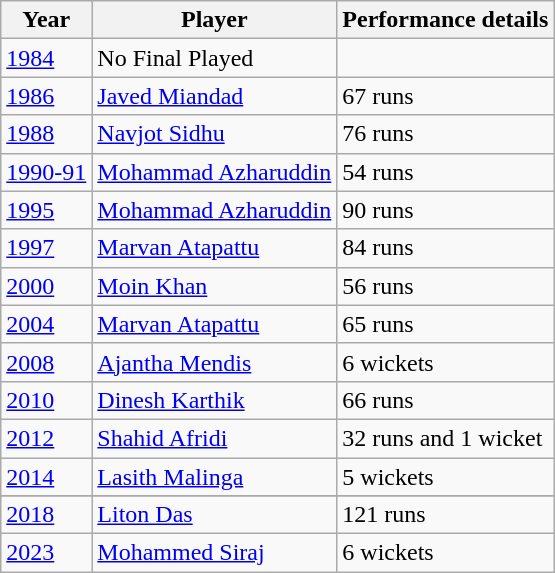<table class="wikitable" style="text-align:left;">
<tr>
<th>Year</th>
<th>Player</th>
<th>Performance details</th>
</tr>
<tr>
<td><a href='#'>1984</a></td>
<td>No Final Played</td>
<td></td>
</tr>
<tr>
<td><a href='#'>1986</a></td>
<td> <a href='#'>Javed Miandad</a></td>
<td>67 runs</td>
</tr>
<tr>
<td><a href='#'>1988</a></td>
<td> <a href='#'>Navjot Sidhu</a></td>
<td>76 runs</td>
</tr>
<tr>
<td><a href='#'>1990-91</a></td>
<td> <a href='#'>Mohammad Azharuddin</a></td>
<td>54 runs</td>
</tr>
<tr>
<td><a href='#'>1995</a></td>
<td> <a href='#'>Mohammad Azharuddin</a></td>
<td>90 runs</td>
</tr>
<tr>
<td><a href='#'>1997</a></td>
<td> <a href='#'>Marvan Atapattu</a></td>
<td>84 runs</td>
</tr>
<tr>
<td><a href='#'>2000</a></td>
<td> <a href='#'>Moin Khan</a></td>
<td>56 runs</td>
</tr>
<tr>
<td><a href='#'>2004</a></td>
<td> <a href='#'>Marvan Atapattu</a></td>
<td>65 runs</td>
</tr>
<tr>
<td><a href='#'>2008</a></td>
<td> <a href='#'>Ajantha Mendis</a></td>
<td>6 wickets</td>
</tr>
<tr>
<td><a href='#'>2010</a></td>
<td> <a href='#'>Dinesh Karthik</a></td>
<td>66 runs</td>
</tr>
<tr>
<td><a href='#'>2012</a></td>
<td> <a href='#'>Shahid Afridi</a></td>
<td>32 runs and 1 wicket</td>
</tr>
<tr>
<td><a href='#'>2014</a></td>
<td> <a href='#'>Lasith Malinga</a></td>
<td>5 wickets</td>
</tr>
<tr>
</tr>
<tr>
<td><a href='#'>2018</a></td>
<td> <a href='#'>Liton Das</a></td>
<td>121 runs</td>
</tr>
<tr>
<td><a href='#'>2023</a></td>
<td> <a href='#'>Mohammed Siraj</a></td>
<td>6 wickets</td>
</tr>
</table>
